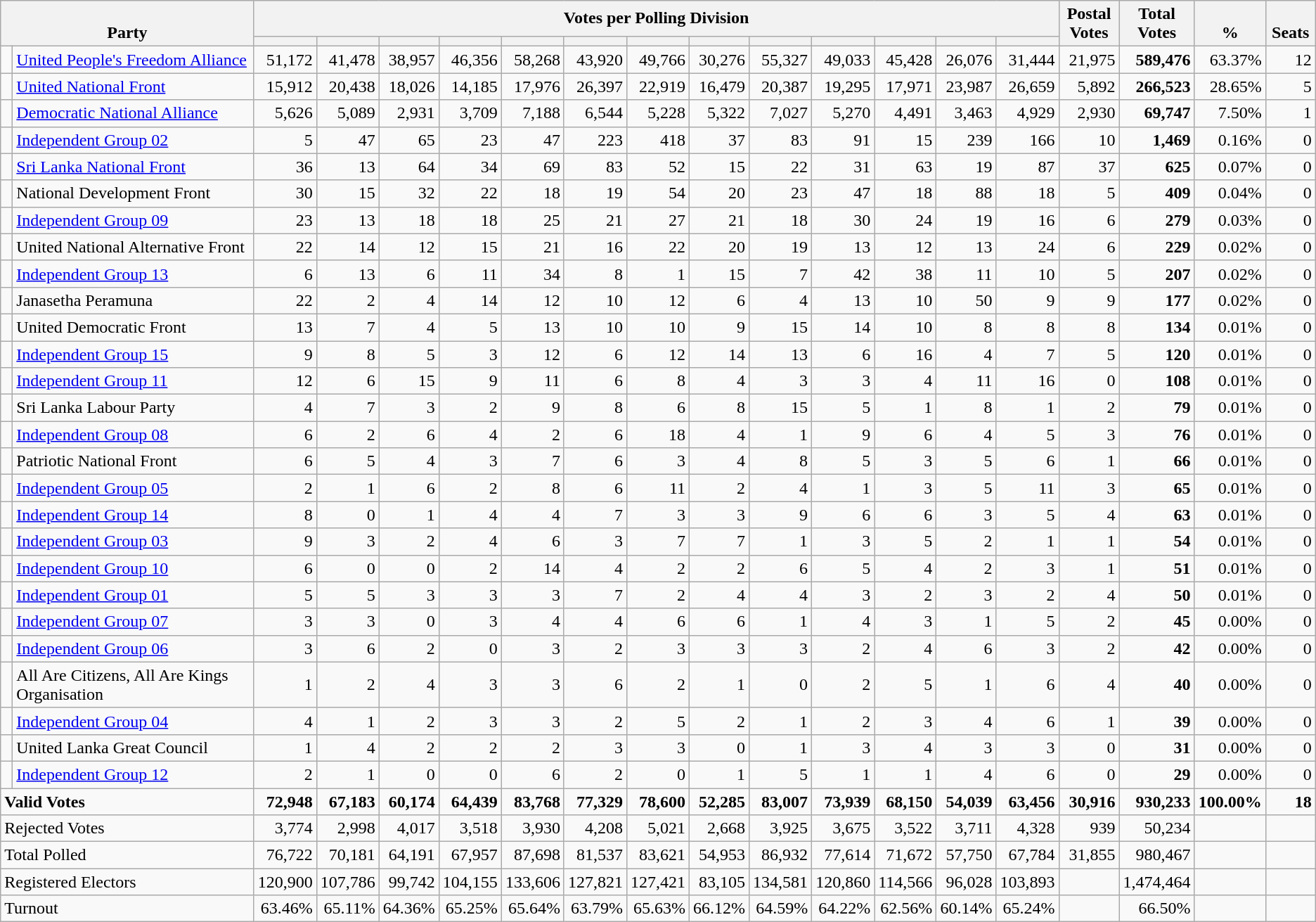<table class="wikitable" border="1" style="text-align:right;">
<tr>
<th align=left valign=bottom rowspan=2 colspan=2>Party</th>
<th colspan=13>Votes per Polling Division</th>
<th align=center valign=bottom rowspan=2 width="50">Postal<br>Votes</th>
<th align=center valign=bottom rowspan=2 width="50">Total Votes</th>
<th align=center valign=bottom rowspan=2 width="50">%</th>
<th align=center valign=bottom rowspan=2 width="40">Seats</th>
</tr>
<tr>
<th></th>
<th></th>
<th></th>
<th></th>
<th></th>
<th></th>
<th></th>
<th></th>
<th></th>
<th></th>
<th></th>
<th></th>
<th></th>
</tr>
<tr>
<td bgcolor=> </td>
<td align=left><a href='#'>United People's Freedom Alliance</a></td>
<td>51,172</td>
<td>41,478</td>
<td>38,957</td>
<td>46,356</td>
<td>58,268</td>
<td>43,920</td>
<td>49,766</td>
<td>30,276</td>
<td>55,327</td>
<td>49,033</td>
<td>45,428</td>
<td>26,076</td>
<td>31,444</td>
<td>21,975</td>
<td><strong>589,476</strong></td>
<td>63.37%</td>
<td>12</td>
</tr>
<tr>
<td bgcolor=> </td>
<td align=left><a href='#'>United National Front</a></td>
<td>15,912</td>
<td>20,438</td>
<td>18,026</td>
<td>14,185</td>
<td>17,976</td>
<td>26,397</td>
<td>22,919</td>
<td>16,479</td>
<td>20,387</td>
<td>19,295</td>
<td>17,971</td>
<td>23,987</td>
<td>26,659</td>
<td>5,892</td>
<td><strong>266,523</strong></td>
<td>28.65%</td>
<td>5</td>
</tr>
<tr>
<td bgcolor=> </td>
<td align=left><a href='#'>Democratic National Alliance</a></td>
<td>5,626</td>
<td>5,089</td>
<td>2,931</td>
<td>3,709</td>
<td>7,188</td>
<td>6,544</td>
<td>5,228</td>
<td>5,322</td>
<td>7,027</td>
<td>5,270</td>
<td>4,491</td>
<td>3,463</td>
<td>4,929</td>
<td>2,930</td>
<td><strong>69,747</strong></td>
<td>7.50%</td>
<td>1</td>
</tr>
<tr>
<td bgcolor=> </td>
<td align=left><a href='#'>Independent Group 02</a></td>
<td>5</td>
<td>47</td>
<td>65</td>
<td>23</td>
<td>47</td>
<td>223</td>
<td>418</td>
<td>37</td>
<td>83</td>
<td>91</td>
<td>15</td>
<td>239</td>
<td>166</td>
<td>10</td>
<td><strong>1,469</strong></td>
<td>0.16%</td>
<td>0</td>
</tr>
<tr>
<td bgcolor=> </td>
<td align=left><a href='#'>Sri Lanka National Front</a></td>
<td>36</td>
<td>13</td>
<td>64</td>
<td>34</td>
<td>69</td>
<td>83</td>
<td>52</td>
<td>15</td>
<td>22</td>
<td>31</td>
<td>63</td>
<td>19</td>
<td>87</td>
<td>37</td>
<td><strong>625</strong></td>
<td>0.07%</td>
<td>0</td>
</tr>
<tr>
<td bgcolor=> </td>
<td align=left>National Development Front</td>
<td>30</td>
<td>15</td>
<td>32</td>
<td>22</td>
<td>18</td>
<td>19</td>
<td>54</td>
<td>20</td>
<td>23</td>
<td>47</td>
<td>18</td>
<td>88</td>
<td>18</td>
<td>5</td>
<td><strong>409</strong></td>
<td>0.04%</td>
<td>0</td>
</tr>
<tr>
<td bgcolor=> </td>
<td align=left><a href='#'>Independent Group 09</a></td>
<td>23</td>
<td>13</td>
<td>18</td>
<td>18</td>
<td>25</td>
<td>21</td>
<td>27</td>
<td>21</td>
<td>18</td>
<td>30</td>
<td>24</td>
<td>19</td>
<td>16</td>
<td>6</td>
<td><strong>279</strong></td>
<td>0.03%</td>
<td>0</td>
</tr>
<tr>
<td bgcolor=> </td>
<td align=left>United National Alternative Front</td>
<td>22</td>
<td>14</td>
<td>12</td>
<td>15</td>
<td>21</td>
<td>16</td>
<td>22</td>
<td>20</td>
<td>19</td>
<td>13</td>
<td>12</td>
<td>13</td>
<td>24</td>
<td>6</td>
<td><strong>229</strong></td>
<td>0.02%</td>
<td>0</td>
</tr>
<tr>
<td bgcolor=> </td>
<td align=left><a href='#'>Independent Group 13</a></td>
<td>6</td>
<td>13</td>
<td>6</td>
<td>11</td>
<td>34</td>
<td>8</td>
<td>1</td>
<td>15</td>
<td>7</td>
<td>42</td>
<td>38</td>
<td>11</td>
<td>10</td>
<td>5</td>
<td><strong>207</strong></td>
<td>0.02%</td>
<td>0</td>
</tr>
<tr>
<td bgcolor=> </td>
<td align=left>Janasetha Peramuna</td>
<td>22</td>
<td>2</td>
<td>4</td>
<td>14</td>
<td>12</td>
<td>10</td>
<td>12</td>
<td>6</td>
<td>4</td>
<td>13</td>
<td>10</td>
<td>50</td>
<td>9</td>
<td>9</td>
<td><strong>177</strong></td>
<td>0.02%</td>
<td>0</td>
</tr>
<tr>
<td bgcolor=> </td>
<td align=left>United Democratic Front</td>
<td>13</td>
<td>7</td>
<td>4</td>
<td>5</td>
<td>13</td>
<td>10</td>
<td>10</td>
<td>9</td>
<td>15</td>
<td>14</td>
<td>10</td>
<td>8</td>
<td>8</td>
<td>8</td>
<td><strong>134</strong></td>
<td>0.01%</td>
<td>0</td>
</tr>
<tr>
<td bgcolor=> </td>
<td align=left><a href='#'>Independent Group 15</a></td>
<td>9</td>
<td>8</td>
<td>5</td>
<td>3</td>
<td>12</td>
<td>6</td>
<td>12</td>
<td>14</td>
<td>13</td>
<td>6</td>
<td>16</td>
<td>4</td>
<td>7</td>
<td>5</td>
<td><strong>120</strong></td>
<td>0.01%</td>
<td>0</td>
</tr>
<tr>
<td bgcolor=> </td>
<td align=left><a href='#'>Independent Group 11</a></td>
<td>12</td>
<td>6</td>
<td>15</td>
<td>9</td>
<td>11</td>
<td>6</td>
<td>8</td>
<td>4</td>
<td>3</td>
<td>3</td>
<td>4</td>
<td>11</td>
<td>16</td>
<td>0</td>
<td><strong>108</strong></td>
<td>0.01%</td>
<td>0</td>
</tr>
<tr>
<td bgcolor=> </td>
<td align=left>Sri Lanka Labour Party</td>
<td>4</td>
<td>7</td>
<td>3</td>
<td>2</td>
<td>9</td>
<td>8</td>
<td>6</td>
<td>8</td>
<td>15</td>
<td>5</td>
<td>1</td>
<td>8</td>
<td>1</td>
<td>2</td>
<td><strong>79</strong></td>
<td>0.01%</td>
<td>0</td>
</tr>
<tr>
<td bgcolor=> </td>
<td align=left><a href='#'>Independent Group 08</a></td>
<td>6</td>
<td>2</td>
<td>6</td>
<td>4</td>
<td>2</td>
<td>6</td>
<td>18</td>
<td>4</td>
<td>1</td>
<td>9</td>
<td>6</td>
<td>4</td>
<td>5</td>
<td>3</td>
<td><strong>76</strong></td>
<td>0.01%</td>
<td>0</td>
</tr>
<tr>
<td bgcolor=> </td>
<td align=left>Patriotic National Front</td>
<td>6</td>
<td>5</td>
<td>4</td>
<td>3</td>
<td>7</td>
<td>6</td>
<td>3</td>
<td>4</td>
<td>8</td>
<td>5</td>
<td>3</td>
<td>5</td>
<td>6</td>
<td>1</td>
<td><strong>66</strong></td>
<td>0.01%</td>
<td>0</td>
</tr>
<tr>
<td bgcolor=> </td>
<td align=left><a href='#'>Independent Group 05</a></td>
<td>2</td>
<td>1</td>
<td>6</td>
<td>2</td>
<td>8</td>
<td>6</td>
<td>11</td>
<td>2</td>
<td>4</td>
<td>1</td>
<td>3</td>
<td>5</td>
<td>11</td>
<td>3</td>
<td><strong>65</strong></td>
<td>0.01%</td>
<td>0</td>
</tr>
<tr>
<td bgcolor=> </td>
<td align=left><a href='#'>Independent Group 14</a></td>
<td>8</td>
<td>0</td>
<td>1</td>
<td>4</td>
<td>4</td>
<td>7</td>
<td>3</td>
<td>3</td>
<td>9</td>
<td>6</td>
<td>6</td>
<td>3</td>
<td>5</td>
<td>4</td>
<td><strong>63</strong></td>
<td>0.01%</td>
<td>0</td>
</tr>
<tr>
<td bgcolor=> </td>
<td align=left><a href='#'>Independent Group 03</a></td>
<td>9</td>
<td>3</td>
<td>2</td>
<td>4</td>
<td>6</td>
<td>3</td>
<td>7</td>
<td>7</td>
<td>1</td>
<td>3</td>
<td>5</td>
<td>2</td>
<td>1</td>
<td>1</td>
<td><strong>54</strong></td>
<td>0.01%</td>
<td>0</td>
</tr>
<tr>
<td bgcolor=> </td>
<td align=left><a href='#'>Independent Group 10</a></td>
<td>6</td>
<td>0</td>
<td>0</td>
<td>2</td>
<td>14</td>
<td>4</td>
<td>2</td>
<td>2</td>
<td>6</td>
<td>5</td>
<td>4</td>
<td>2</td>
<td>3</td>
<td>1</td>
<td><strong>51</strong></td>
<td>0.01%</td>
<td>0</td>
</tr>
<tr>
<td bgcolor=> </td>
<td align=left><a href='#'>Independent Group 01</a></td>
<td>5</td>
<td>5</td>
<td>3</td>
<td>3</td>
<td>3</td>
<td>7</td>
<td>2</td>
<td>4</td>
<td>4</td>
<td>3</td>
<td>2</td>
<td>3</td>
<td>2</td>
<td>4</td>
<td><strong>50</strong></td>
<td>0.01%</td>
<td>0</td>
</tr>
<tr>
<td bgcolor=> </td>
<td align=left><a href='#'>Independent Group 07</a></td>
<td>3</td>
<td>3</td>
<td>0</td>
<td>3</td>
<td>4</td>
<td>4</td>
<td>6</td>
<td>6</td>
<td>1</td>
<td>4</td>
<td>3</td>
<td>1</td>
<td>5</td>
<td>2</td>
<td><strong>45</strong></td>
<td>0.00%</td>
<td>0</td>
</tr>
<tr>
<td bgcolor=> </td>
<td align=left><a href='#'>Independent Group 06</a></td>
<td>3</td>
<td>6</td>
<td>2</td>
<td>0</td>
<td>3</td>
<td>2</td>
<td>3</td>
<td>3</td>
<td>3</td>
<td>2</td>
<td>4</td>
<td>6</td>
<td>3</td>
<td>2</td>
<td><strong>42</strong></td>
<td>0.00%</td>
<td>0</td>
</tr>
<tr>
<td bgcolor=> </td>
<td align=left>All Are Citizens, All Are Kings Organisation</td>
<td>1</td>
<td>2</td>
<td>4</td>
<td>3</td>
<td>3</td>
<td>6</td>
<td>2</td>
<td>1</td>
<td>0</td>
<td>2</td>
<td>5</td>
<td>1</td>
<td>6</td>
<td>4</td>
<td><strong>40</strong></td>
<td>0.00%</td>
<td>0</td>
</tr>
<tr>
<td bgcolor=> </td>
<td align=left><a href='#'>Independent Group 04</a></td>
<td>4</td>
<td>1</td>
<td>2</td>
<td>3</td>
<td>3</td>
<td>2</td>
<td>5</td>
<td>2</td>
<td>1</td>
<td>2</td>
<td>3</td>
<td>4</td>
<td>6</td>
<td>1</td>
<td><strong>39</strong></td>
<td>0.00%</td>
<td>0</td>
</tr>
<tr>
<td bgcolor=> </td>
<td align=left>United Lanka Great Council</td>
<td>1</td>
<td>4</td>
<td>2</td>
<td>2</td>
<td>2</td>
<td>3</td>
<td>3</td>
<td>0</td>
<td>1</td>
<td>3</td>
<td>4</td>
<td>3</td>
<td>3</td>
<td>0</td>
<td><strong>31</strong></td>
<td>0.00%</td>
<td>0</td>
</tr>
<tr>
<td bgcolor=> </td>
<td align=left><a href='#'>Independent Group 12</a></td>
<td>2</td>
<td>1</td>
<td>0</td>
<td>0</td>
<td>6</td>
<td>2</td>
<td>0</td>
<td>1</td>
<td>5</td>
<td>1</td>
<td>1</td>
<td>4</td>
<td>6</td>
<td>0</td>
<td><strong>29</strong></td>
<td>0.00%</td>
<td>0</td>
</tr>
<tr>
<td align=left colspan=2><strong>Valid Votes</strong></td>
<td><strong>72,948</strong></td>
<td><strong>67,183</strong></td>
<td><strong>60,174</strong></td>
<td><strong>64,439</strong></td>
<td><strong>83,768</strong></td>
<td><strong>77,329</strong></td>
<td><strong>78,600</strong></td>
<td><strong>52,285</strong></td>
<td><strong>83,007</strong></td>
<td><strong>73,939</strong></td>
<td><strong>68,150</strong></td>
<td><strong>54,039</strong></td>
<td><strong>63,456</strong></td>
<td><strong>30,916</strong></td>
<td><strong>930,233</strong></td>
<td><strong>100.00%</strong></td>
<td><strong>18</strong></td>
</tr>
<tr>
<td align=left colspan=2>Rejected Votes</td>
<td>3,774</td>
<td>2,998</td>
<td>4,017</td>
<td>3,518</td>
<td>3,930</td>
<td>4,208</td>
<td>5,021</td>
<td>2,668</td>
<td>3,925</td>
<td>3,675</td>
<td>3,522</td>
<td>3,711</td>
<td>4,328</td>
<td>939</td>
<td>50,234</td>
<td></td>
<td></td>
</tr>
<tr>
<td align=left colspan=2>Total Polled</td>
<td>76,722</td>
<td>70,181</td>
<td>64,191</td>
<td>67,957</td>
<td>87,698</td>
<td>81,537</td>
<td>83,621</td>
<td>54,953</td>
<td>86,932</td>
<td>77,614</td>
<td>71,672</td>
<td>57,750</td>
<td>67,784</td>
<td>31,855</td>
<td>980,467</td>
<td></td>
<td></td>
</tr>
<tr>
<td align=left colspan=2>Registered Electors</td>
<td>120,900</td>
<td>107,786</td>
<td>99,742</td>
<td>104,155</td>
<td>133,606</td>
<td>127,821</td>
<td>127,421</td>
<td>83,105</td>
<td>134,581</td>
<td>120,860</td>
<td>114,566</td>
<td>96,028</td>
<td>103,893</td>
<td></td>
<td>1,474,464</td>
<td></td>
<td></td>
</tr>
<tr>
<td align=left colspan=2>Turnout</td>
<td>63.46%</td>
<td>65.11%</td>
<td>64.36%</td>
<td>65.25%</td>
<td>65.64%</td>
<td>63.79%</td>
<td>65.63%</td>
<td>66.12%</td>
<td>64.59%</td>
<td>64.22%</td>
<td>62.56%</td>
<td>60.14%</td>
<td>65.24%</td>
<td></td>
<td>66.50%</td>
<td></td>
<td></td>
</tr>
</table>
